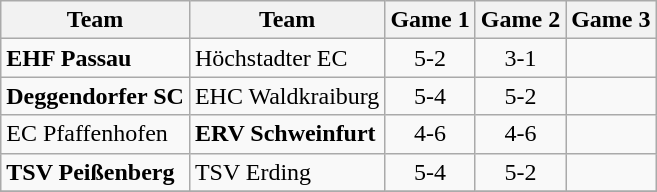<table class="wikitable">
<tr>
<th>Team</th>
<th>Team</th>
<th>Game 1</th>
<th>Game 2</th>
<th>Game 3</th>
</tr>
<tr>
<td><strong>EHF Passau</strong></td>
<td>Höchstadter EC</td>
<td align="center">5-2</td>
<td align="center">3-1</td>
<td align="center"></td>
</tr>
<tr>
<td><strong>Deggendorfer SC</strong></td>
<td>EHC Waldkraiburg</td>
<td align="center">5-4</td>
<td align="center">5-2</td>
<td align="center"></td>
</tr>
<tr>
<td>EC Pfaffenhofen</td>
<td><strong>ERV Schweinfurt</strong></td>
<td align="center">4-6</td>
<td align="center">4-6</td>
<td align="center"></td>
</tr>
<tr>
<td><strong>TSV Peißenberg</strong></td>
<td>TSV Erding</td>
<td align="center">5-4</td>
<td align="center">5-2</td>
<td align="center"></td>
</tr>
<tr>
</tr>
</table>
